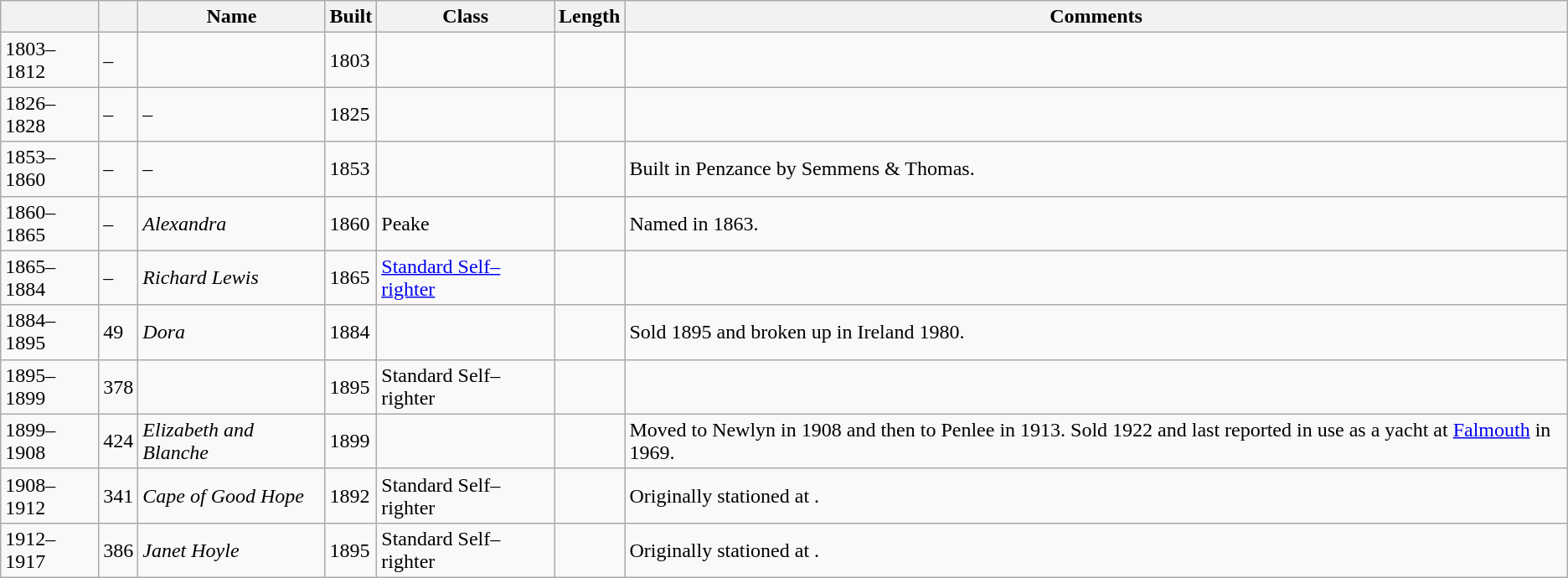<table class="wikitable sortable">
<tr>
<th></th>
<th></th>
<th>Name</th>
<th>Built</th>
<th>Class</th>
<th>Length</th>
<th class=unsortable>Comments</th>
</tr>
<tr>
<td>1803–1812</td>
<td>–</td>
<td></td>
<td>1803</td>
<td></td>
<td></td>
<td></td>
</tr>
<tr>
<td>1826–1828</td>
<td>–</td>
<td>–</td>
<td>1825</td>
<td></td>
<td></td>
<td></td>
</tr>
<tr>
<td>1853–1860</td>
<td>–</td>
<td>–</td>
<td>1853</td>
<td></td>
<td></td>
<td>Built in Penzance by Semmens & Thomas.</td>
</tr>
<tr>
<td>1860–1865</td>
<td>–</td>
<td><em>Alexandra</em></td>
<td>1860</td>
<td>Peake</td>
<td></td>
<td>Named in 1863.</td>
</tr>
<tr>
<td>1865–1884</td>
<td>–</td>
<td><em>Richard Lewis</em></td>
<td>1865</td>
<td><a href='#'>Standard Self–righter</a></td>
<td></td>
<td></td>
</tr>
<tr>
<td>1884–1895</td>
<td>49</td>
<td><em>Dora</em></td>
<td>1884</td>
<td></td>
<td></td>
<td>Sold 1895 and broken up in Ireland 1980.</td>
</tr>
<tr>
<td>1895–1899</td>
<td>378</td>
<td><em></em></td>
<td>1895</td>
<td>Standard Self–righter</td>
<td></td>
<td></td>
</tr>
<tr>
<td>1899–1908</td>
<td>424</td>
<td><em>Elizabeth and Blanche</em></td>
<td>1899</td>
<td></td>
<td></td>
<td>Moved to Newlyn in 1908 and then to Penlee in 1913. Sold 1922 and last reported in use as a yacht at <a href='#'>Falmouth</a> in 1969.</td>
</tr>
<tr>
<td>1908–1912</td>
<td>341</td>
<td><em>Cape of Good Hope</em></td>
<td>1892</td>
<td>Standard Self–righter</td>
<td></td>
<td>Originally stationed at .</td>
</tr>
<tr>
<td>1912–1917</td>
<td>386</td>
<td><em>Janet Hoyle</em></td>
<td>1895</td>
<td>Standard Self–righter</td>
<td></td>
<td>Originally stationed at .</td>
</tr>
</table>
